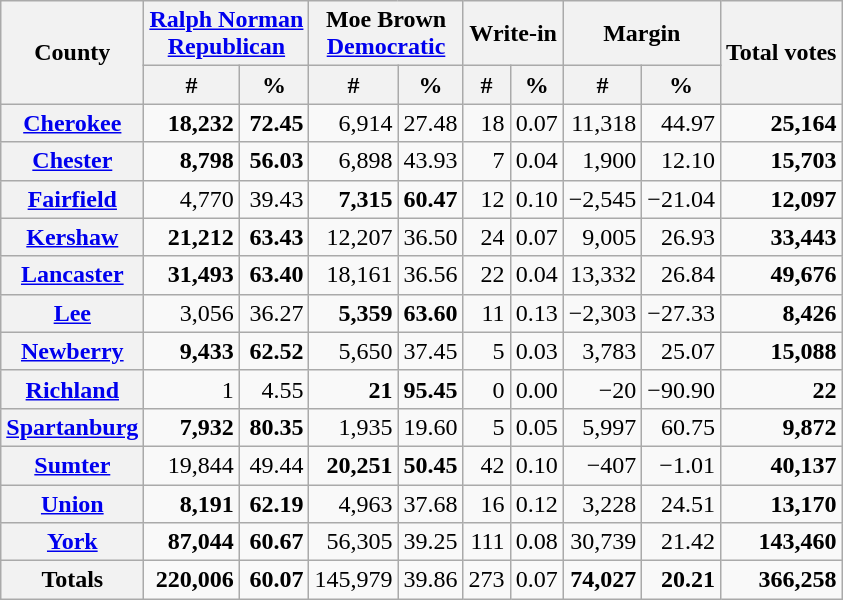<table class="wikitable sortable"  style="text-align:right">
<tr>
<th rowspan="2">County</th>
<th colspan="2"><a href='#'>Ralph Norman</a><br><a href='#'>Republican</a></th>
<th colspan="2">Moe Brown<br><a href='#'>Democratic</a></th>
<th colspan="2">Write-in</th>
<th colspan="2">Margin</th>
<th rowspan="2">Total votes</th>
</tr>
<tr>
<th data-sort-type="number" style="text-align:center;">#</th>
<th data-sort-type="number" style="text-align:center;">%</th>
<th data-sort-type="number" style="text-align:center;">#</th>
<th data-sort-type="number" style="text-align:center;">%</th>
<th data-sort-type="number" style="text-align:center;">#</th>
<th data-sort-type="number" style="text-align:center;">%</th>
<th data-sort-type="number" style="text-align:center;">#</th>
<th data-sort-type="number" style="text-align:center;">%</th>
</tr>
<tr>
<th><a href='#'>Cherokee</a></th>
<td><strong>18,232</strong></td>
<td><strong>72.45</strong></td>
<td>6,914</td>
<td>27.48</td>
<td>18</td>
<td>0.07</td>
<td>11,318</td>
<td>44.97</td>
<td><strong>25,164</strong></td>
</tr>
<tr>
<th><a href='#'>Chester</a></th>
<td><strong>8,798</strong></td>
<td><strong>56.03</strong></td>
<td>6,898</td>
<td>43.93</td>
<td>7</td>
<td>0.04</td>
<td>1,900</td>
<td>12.10</td>
<td><strong>15,703</strong></td>
</tr>
<tr>
<th><a href='#'>Fairfield</a></th>
<td>4,770</td>
<td>39.43</td>
<td><strong>7,315</strong></td>
<td><strong>60.47</strong></td>
<td>12</td>
<td>0.10</td>
<td>−2,545</td>
<td>−21.04</td>
<td><strong>12,097</strong></td>
</tr>
<tr>
<th><a href='#'>Kershaw</a></th>
<td><strong>21,212</strong></td>
<td><strong>63.43</strong></td>
<td>12,207</td>
<td>36.50</td>
<td>24</td>
<td>0.07</td>
<td>9,005</td>
<td>26.93</td>
<td><strong>33,443</strong></td>
</tr>
<tr>
<th><a href='#'>Lancaster</a></th>
<td><strong>31,493</strong></td>
<td><strong>63.40</strong></td>
<td>18,161</td>
<td>36.56</td>
<td>22</td>
<td>0.04</td>
<td>13,332</td>
<td>26.84</td>
<td><strong>49,676</strong></td>
</tr>
<tr>
<th><a href='#'>Lee</a></th>
<td>3,056</td>
<td>36.27</td>
<td><strong>5,359</strong></td>
<td><strong>63.60</strong></td>
<td>11</td>
<td>0.13</td>
<td>−2,303</td>
<td>−27.33</td>
<td><strong>8,426</strong></td>
</tr>
<tr>
<th><a href='#'>Newberry</a> </th>
<td><strong>9,433</strong></td>
<td><strong>62.52</strong></td>
<td>5,650</td>
<td>37.45</td>
<td>5</td>
<td>0.03</td>
<td>3,783</td>
<td>25.07</td>
<td><strong>15,088</strong></td>
</tr>
<tr>
<th><a href='#'>Richland</a> </th>
<td>1</td>
<td>4.55</td>
<td><strong>21</strong></td>
<td><strong>95.45</strong></td>
<td>0</td>
<td>0.00</td>
<td>−20</td>
<td>−90.90</td>
<td><strong>22</strong></td>
</tr>
<tr>
<th><a href='#'>Spartanburg</a> </th>
<td><strong>7,932</strong></td>
<td><strong>80.35</strong></td>
<td>1,935</td>
<td>19.60</td>
<td>5</td>
<td>0.05</td>
<td>5,997</td>
<td>60.75</td>
<td><strong>9,872</strong></td>
</tr>
<tr>
<th><a href='#'>Sumter</a> </th>
<td>19,844</td>
<td>49.44</td>
<td><strong>20,251</strong></td>
<td><strong>50.45</strong></td>
<td>42</td>
<td>0.10</td>
<td>−407</td>
<td>−1.01</td>
<td><strong>40,137</strong></td>
</tr>
<tr>
<th><a href='#'>Union</a></th>
<td><strong>8,191</strong></td>
<td><strong>62.19</strong></td>
<td>4,963</td>
<td>37.68</td>
<td>16</td>
<td>0.12</td>
<td>3,228</td>
<td>24.51</td>
<td><strong>13,170</strong></td>
</tr>
<tr>
<th><a href='#'>York</a></th>
<td><strong>87,044</strong></td>
<td><strong>60.67</strong></td>
<td>56,305</td>
<td>39.25</td>
<td>111</td>
<td>0.08</td>
<td>30,739</td>
<td>21.42</td>
<td><strong>143,460</strong></td>
</tr>
<tr>
<th data-sort-value="ZZZ">Totals</th>
<td><strong>220,006</strong></td>
<td><strong>60.07</strong></td>
<td>145,979</td>
<td>39.86</td>
<td>273</td>
<td>0.07</td>
<td><strong>74,027</strong></td>
<td><strong>20.21</strong></td>
<td><strong>366,258</strong></td>
</tr>
</table>
